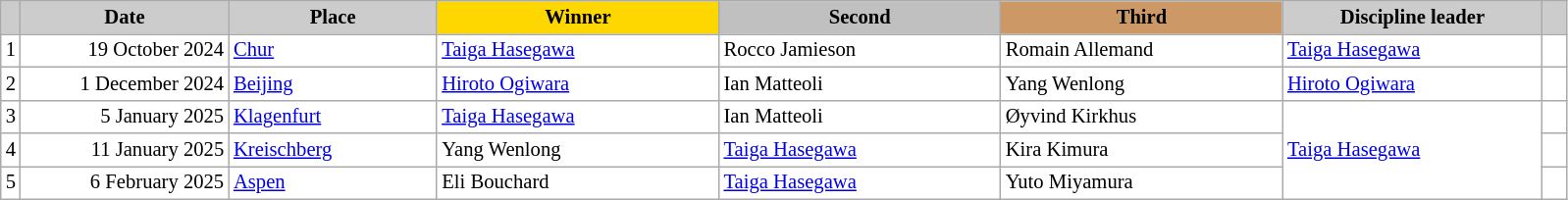<table class="wikitable plainrowheaders" style="background:#fff; font-size:86%; line-height:16px; border:grey solid 1px; border-collapse:collapse;">
<tr>
<th scope="col" style="background:#ccc; width=10 px;"></th>
<th scope="col" style="background:#ccc; width:135px;">Date</th>
<th scope="col" style="background:#ccc; width:135px;">Place</th>
<th scope="col" style="background:gold; width:185px;">Winner</th>
<th scope="col" style="background:silver; width:185px;">Second</th>
<th scope="col" style="background:#c96; width:185px;">Third</th>
<th scope="col" style="background:#ccc; width:170px;">Discipline leader</th>
<th scope="col" style="background:#ccc; width:10px;"></th>
</tr>
<tr>
<td align="center">1</td>
<td align="right">19 October 2024</td>
<td> <a href='#'>Chur</a></td>
<td> <a href='#'>Taiga Hasegawa</a></td>
<td> Rocco Jamieson</td>
<td> Romain Allemand</td>
<td> <a href='#'>Taiga Hasegawa</a></td>
<td></td>
</tr>
<tr>
<td align="center">2</td>
<td align="right">1 December 2024</td>
<td> <a href='#'>Beijing</a></td>
<td> <a href='#'>Hiroto Ogiwara</a></td>
<td> Ian Matteoli</td>
<td> Yang Wenlong</td>
<td> <a href='#'>Hiroto Ogiwara</a></td>
<td></td>
</tr>
<tr>
<td align="center">3</td>
<td align="right">5 January 2025</td>
<td> <a href='#'>Klagenfurt</a></td>
<td> <a href='#'>Taiga Hasegawa</a></td>
<td> Ian Matteoli</td>
<td> Øyvind Kirkhus</td>
<td rowspan="3"> <a href='#'>Taiga Hasegawa</a></td>
<td></td>
</tr>
<tr>
<td align="center">4</td>
<td align="right">11 January 2025</td>
<td> <a href='#'>Kreischberg</a></td>
<td> Yang Wenlong</td>
<td> <a href='#'>Taiga Hasegawa</a></td>
<td> Kira Kimura</td>
<td></td>
</tr>
<tr>
<td align="center">5</td>
<td align="right">6 February 2025</td>
<td> <a href='#'>Aspen</a></td>
<td> Eli Bouchard</td>
<td> <a href='#'>Taiga Hasegawa</a></td>
<td> Yuto Miyamura</td>
<td></td>
</tr>
</table>
